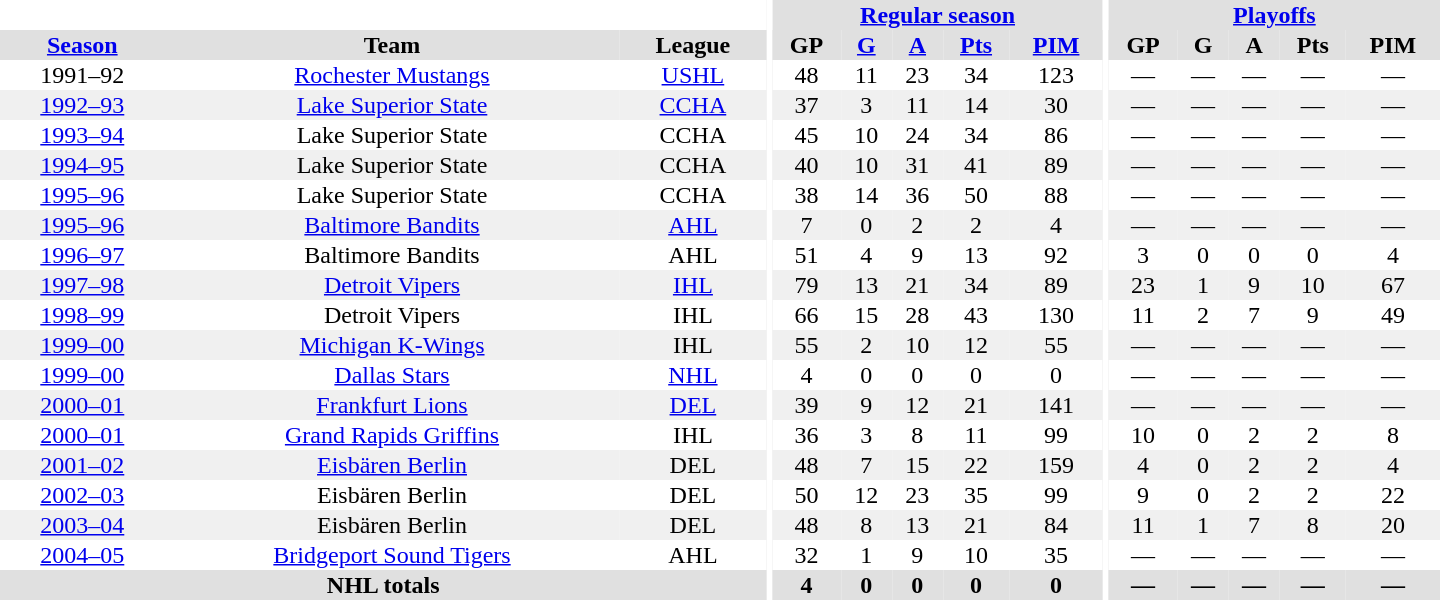<table border="0" cellpadding="1" cellspacing="0" style="text-align:center; width:60em">
<tr bgcolor="#e0e0e0">
<th colspan="3" bgcolor="#ffffff"></th>
<th rowspan="99" bgcolor="#ffffff"></th>
<th colspan="5"><a href='#'>Regular season</a></th>
<th rowspan="99" bgcolor="#ffffff"></th>
<th colspan="5"><a href='#'>Playoffs</a></th>
</tr>
<tr bgcolor="#e0e0e0">
<th><a href='#'>Season</a></th>
<th>Team</th>
<th>League</th>
<th>GP</th>
<th><a href='#'>G</a></th>
<th><a href='#'>A</a></th>
<th><a href='#'>Pts</a></th>
<th><a href='#'>PIM</a></th>
<th>GP</th>
<th>G</th>
<th>A</th>
<th>Pts</th>
<th>PIM</th>
</tr>
<tr>
<td>1991–92</td>
<td><a href='#'>Rochester Mustangs</a></td>
<td><a href='#'>USHL</a></td>
<td>48</td>
<td>11</td>
<td>23</td>
<td>34</td>
<td>123</td>
<td>—</td>
<td>—</td>
<td>—</td>
<td>—</td>
<td>—</td>
</tr>
<tr bgcolor="#f0f0f0">
<td><a href='#'>1992–93</a></td>
<td><a href='#'>Lake Superior State</a></td>
<td><a href='#'>CCHA</a></td>
<td>37</td>
<td>3</td>
<td>11</td>
<td>14</td>
<td>30</td>
<td>—</td>
<td>—</td>
<td>—</td>
<td>—</td>
<td>—</td>
</tr>
<tr>
<td><a href='#'>1993–94</a></td>
<td>Lake Superior State</td>
<td>CCHA</td>
<td>45</td>
<td>10</td>
<td>24</td>
<td>34</td>
<td>86</td>
<td>—</td>
<td>—</td>
<td>—</td>
<td>—</td>
<td>—</td>
</tr>
<tr bgcolor="#f0f0f0">
<td><a href='#'>1994–95</a></td>
<td>Lake Superior State</td>
<td>CCHA</td>
<td>40</td>
<td>10</td>
<td>31</td>
<td>41</td>
<td>89</td>
<td>—</td>
<td>—</td>
<td>—</td>
<td>—</td>
<td>—</td>
</tr>
<tr>
<td><a href='#'>1995–96</a></td>
<td>Lake Superior State</td>
<td>CCHA</td>
<td>38</td>
<td>14</td>
<td>36</td>
<td>50</td>
<td>88</td>
<td>—</td>
<td>—</td>
<td>—</td>
<td>—</td>
<td>—</td>
</tr>
<tr bgcolor="#f0f0f0">
<td><a href='#'>1995–96</a></td>
<td><a href='#'>Baltimore Bandits</a></td>
<td><a href='#'>AHL</a></td>
<td>7</td>
<td>0</td>
<td>2</td>
<td>2</td>
<td>4</td>
<td>—</td>
<td>—</td>
<td>—</td>
<td>—</td>
<td>—</td>
</tr>
<tr>
<td><a href='#'>1996–97</a></td>
<td>Baltimore Bandits</td>
<td>AHL</td>
<td>51</td>
<td>4</td>
<td>9</td>
<td>13</td>
<td>92</td>
<td>3</td>
<td>0</td>
<td>0</td>
<td>0</td>
<td>4</td>
</tr>
<tr bgcolor="#f0f0f0">
<td><a href='#'>1997–98</a></td>
<td><a href='#'>Detroit Vipers</a></td>
<td><a href='#'>IHL</a></td>
<td>79</td>
<td>13</td>
<td>21</td>
<td>34</td>
<td>89</td>
<td>23</td>
<td>1</td>
<td>9</td>
<td>10</td>
<td>67</td>
</tr>
<tr>
<td><a href='#'>1998–99</a></td>
<td>Detroit Vipers</td>
<td>IHL</td>
<td>66</td>
<td>15</td>
<td>28</td>
<td>43</td>
<td>130</td>
<td>11</td>
<td>2</td>
<td>7</td>
<td>9</td>
<td>49</td>
</tr>
<tr bgcolor="#f0f0f0">
<td><a href='#'>1999–00</a></td>
<td><a href='#'>Michigan K-Wings</a></td>
<td>IHL</td>
<td>55</td>
<td>2</td>
<td>10</td>
<td>12</td>
<td>55</td>
<td>—</td>
<td>—</td>
<td>—</td>
<td>—</td>
<td>—</td>
</tr>
<tr>
<td><a href='#'>1999–00</a></td>
<td><a href='#'>Dallas Stars</a></td>
<td><a href='#'>NHL</a></td>
<td>4</td>
<td>0</td>
<td>0</td>
<td>0</td>
<td>0</td>
<td>—</td>
<td>—</td>
<td>—</td>
<td>—</td>
<td>—</td>
</tr>
<tr bgcolor="#f0f0f0">
<td><a href='#'>2000–01</a></td>
<td><a href='#'>Frankfurt Lions</a></td>
<td><a href='#'>DEL</a></td>
<td>39</td>
<td>9</td>
<td>12</td>
<td>21</td>
<td>141</td>
<td>—</td>
<td>—</td>
<td>—</td>
<td>—</td>
<td>—</td>
</tr>
<tr>
<td><a href='#'>2000–01</a></td>
<td><a href='#'>Grand Rapids Griffins</a></td>
<td>IHL</td>
<td>36</td>
<td>3</td>
<td>8</td>
<td>11</td>
<td>99</td>
<td>10</td>
<td>0</td>
<td>2</td>
<td>2</td>
<td>8</td>
</tr>
<tr bgcolor="#f0f0f0">
<td><a href='#'>2001–02</a></td>
<td><a href='#'>Eisbären Berlin</a></td>
<td>DEL</td>
<td>48</td>
<td>7</td>
<td>15</td>
<td>22</td>
<td>159</td>
<td>4</td>
<td>0</td>
<td>2</td>
<td>2</td>
<td>4</td>
</tr>
<tr>
<td><a href='#'>2002–03</a></td>
<td>Eisbären Berlin</td>
<td>DEL</td>
<td>50</td>
<td>12</td>
<td>23</td>
<td>35</td>
<td>99</td>
<td>9</td>
<td>0</td>
<td>2</td>
<td>2</td>
<td>22</td>
</tr>
<tr bgcolor="#f0f0f0">
<td><a href='#'>2003–04</a></td>
<td>Eisbären Berlin</td>
<td>DEL</td>
<td>48</td>
<td>8</td>
<td>13</td>
<td>21</td>
<td>84</td>
<td>11</td>
<td>1</td>
<td>7</td>
<td>8</td>
<td>20</td>
</tr>
<tr>
<td><a href='#'>2004–05</a></td>
<td><a href='#'>Bridgeport Sound Tigers</a></td>
<td>AHL</td>
<td>32</td>
<td>1</td>
<td>9</td>
<td>10</td>
<td>35</td>
<td>—</td>
<td>—</td>
<td>—</td>
<td>—</td>
<td>—</td>
</tr>
<tr bgcolor="#e0e0e0">
<th colspan="3">NHL totals</th>
<th>4</th>
<th>0</th>
<th>0</th>
<th>0</th>
<th>0</th>
<th>—</th>
<th>—</th>
<th>—</th>
<th>—</th>
<th>—</th>
</tr>
</table>
